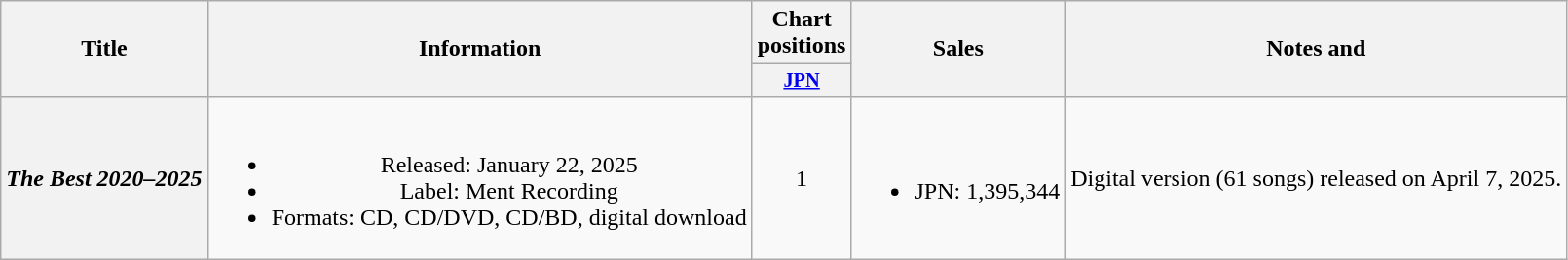<table class="wikitable plainrowheaders" style="text-align:center;">
<tr>
<th scope="col" rowspan="2">Title</th>
<th scope="col" rowspan="2">Information</th>
<th scope="col" colspan="1">Chart positions</th>
<th scope="col" rowspan="2">Sales</th>
<th scope="col" rowspan="2">Notes and </th>
</tr>
<tr>
<th scope="col" style="width:3em;font-size:85%;"><a href='#'>JPN</a><br></th>
</tr>
<tr>
<th scope="row"><em>The Best 2020–2025</em></th>
<td><br><ul><li>Released: January 22, 2025</li><li>Label: Ment Recording</li><li>Formats: CD, CD/DVD, CD/BD, digital download</li></ul></td>
<td>1</td>
<td><br><ul><li>JPN: 1,395,344</li></ul></td>
<td>Digital version (61 songs) released on April 7, 2025.</td>
</tr>
</table>
